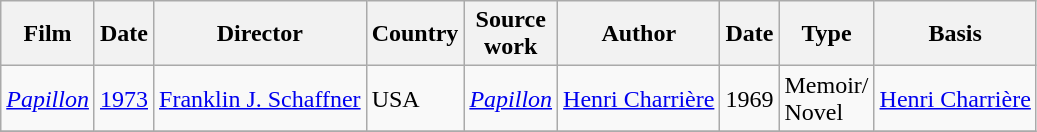<table class="wikitable">
<tr>
<th>Film</th>
<th>Date</th>
<th>Director</th>
<th>Country</th>
<th>Source<br>work</th>
<th>Author</th>
<th>Date</th>
<th>Type</th>
<th>Basis</th>
</tr>
<tr>
<td><em><a href='#'>Papillon</a></em></td>
<td><a href='#'>1973</a></td>
<td><a href='#'>Franklin J. Schaffner</a></td>
<td>USA</td>
<td><em><a href='#'>Papillon</a></em></td>
<td><a href='#'>Henri Charrière</a></td>
<td>1969</td>
<td>Memoir/<br>Novel</td>
<td><a href='#'>Henri Charrière</a></td>
</tr>
<tr>
</tr>
</table>
